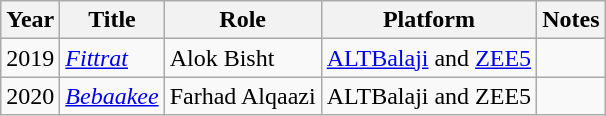<table class="wikitable sortable">
<tr>
<th>Year</th>
<th>Title</th>
<th>Role</th>
<th>Platform</th>
<th>Notes</th>
</tr>
<tr>
<td>2019</td>
<td><em><a href='#'>Fittrat</a></em></td>
<td>Alok Bisht</td>
<td><a href='#'>ALTBalaji</a> and <a href='#'>ZEE5</a></td>
<td></td>
</tr>
<tr>
<td>2020</td>
<td><em><a href='#'>Bebaakee</a></em></td>
<td>Farhad Alqaazi</td>
<td>ALTBalaji and ZEE5</td>
<td></td>
</tr>
</table>
